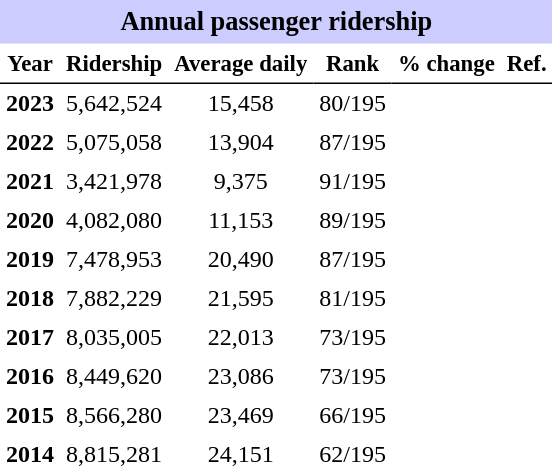<table class="toccolours" cellpadding="4" cellspacing="0" style="text-align:right;">
<tr>
<th colspan="6"  style="background-color:#ccf; background-color:#ccf; font-size:110%; text-align:center;">Annual passenger ridership</th>
</tr>
<tr style="font-size:95%; text-align:center">
<th style="border-bottom:1px solid black">Year</th>
<th style="border-bottom:1px solid black">Ridership</th>
<th style="border-bottom:1px solid black">Average daily</th>
<th style="border-bottom:1px solid black">Rank</th>
<th style="border-bottom:1px solid black">% change</th>
<th style="border-bottom:1px solid black">Ref.</th>
</tr>
<tr style="text-align:center;">
<td><strong>2023</strong></td>
<td>5,642,524</td>
<td>15,458</td>
<td>80/195</td>
<td></td>
<td></td>
</tr>
<tr style="text-align:center;">
<td><strong>2022</strong></td>
<td>5,075,058</td>
<td>13,904</td>
<td>87/195</td>
<td></td>
<td></td>
</tr>
<tr style="text-align:center;">
<td><strong>2021</strong></td>
<td>3,421,978</td>
<td>9,375</td>
<td>91/195</td>
<td></td>
<td></td>
</tr>
<tr style="text-align:center;">
<td><strong>2020</strong></td>
<td>4,082,080</td>
<td>11,153</td>
<td>89/195</td>
<td></td>
<td></td>
</tr>
<tr style="text-align:center;">
<td><strong>2019</strong></td>
<td>7,478,953</td>
<td>20,490</td>
<td>87/195</td>
<td></td>
<td></td>
</tr>
<tr style="text-align:center;">
<td><strong>2018</strong></td>
<td>7,882,229</td>
<td>21,595</td>
<td>81/195</td>
<td></td>
<td></td>
</tr>
<tr style="text-align:center;">
<td><strong>2017</strong></td>
<td>8,035,005</td>
<td>22,013</td>
<td>73/195</td>
<td></td>
<td></td>
</tr>
<tr style="text-align:center;">
<td><strong>2016</strong></td>
<td>8,449,620</td>
<td>23,086</td>
<td>73/195</td>
<td></td>
<td></td>
</tr>
<tr style="text-align:center;">
<td><strong>2015</strong></td>
<td>8,566,280</td>
<td>23,469</td>
<td>66/195</td>
<td></td>
<td></td>
</tr>
<tr style="text-align:center;">
<td><strong>2014</strong></td>
<td>8,815,281</td>
<td>24,151</td>
<td>62/195</td>
<td></td>
<td></td>
</tr>
</table>
